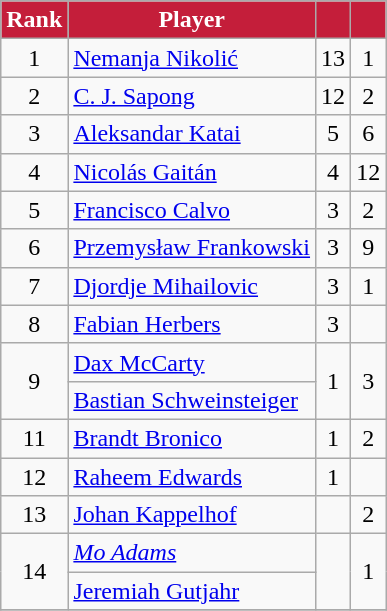<table class="wikitable" style="text-align:center">
<tr>
<th style="background:#C41E3A; color:white; text-align:center;">Rank</th>
<th style="background:#C41E3A; color:white; text-align:center;">Player</th>
<th style="background:#C41E3A; color:white; text-align:center;"></th>
<th style="background:#C41E3A; color:white; text-align:center;"></th>
</tr>
<tr>
<td>1</td>
<td align="left"> <a href='#'>Nemanja Nikolić</a></td>
<td>13</td>
<td>1</td>
</tr>
<tr>
<td>2</td>
<td align="left"> <a href='#'>C. J. Sapong</a></td>
<td>12</td>
<td>2</td>
</tr>
<tr>
<td>3</td>
<td align="left"> <a href='#'>Aleksandar Katai</a></td>
<td>5</td>
<td>6</td>
</tr>
<tr>
<td>4</td>
<td align="left"> <a href='#'>Nicolás Gaitán</a></td>
<td>4</td>
<td>12</td>
</tr>
<tr>
<td>5</td>
<td align="left"> <a href='#'>Francisco Calvo</a></td>
<td>3</td>
<td>2</td>
</tr>
<tr>
<td>6</td>
<td align="left"> <a href='#'>Przemysław Frankowski</a></td>
<td>3</td>
<td>9</td>
</tr>
<tr>
<td>7</td>
<td align="left"> <a href='#'>Djordje Mihailovic</a></td>
<td>3</td>
<td>1</td>
</tr>
<tr>
<td>8</td>
<td align="left"> <a href='#'>Fabian Herbers</a></td>
<td>3</td>
<td></td>
</tr>
<tr>
<td rowspan="2">9</td>
<td align="left"> <a href='#'>Dax McCarty</a></td>
<td rowspan="2">1</td>
<td rowspan="2">3</td>
</tr>
<tr>
<td align="left"> <a href='#'>Bastian Schweinsteiger</a></td>
</tr>
<tr>
<td>11</td>
<td align="left"> <a href='#'>Brandt Bronico</a></td>
<td>1</td>
<td>2</td>
</tr>
<tr>
<td>12</td>
<td align="left"> <a href='#'>Raheem Edwards</a></td>
<td>1</td>
<td></td>
</tr>
<tr>
<td>13</td>
<td align="left"> <a href='#'>Johan Kappelhof</a></td>
<td></td>
<td>2</td>
</tr>
<tr>
<td rowspan="2">14</td>
<td align="left"> <em><a href='#'>Mo Adams</a></em></td>
<td rowspan="2"></td>
<td rowspan="2">1</td>
</tr>
<tr>
<td align="left"> <a href='#'>Jeremiah Gutjahr</a></td>
</tr>
<tr>
</tr>
</table>
